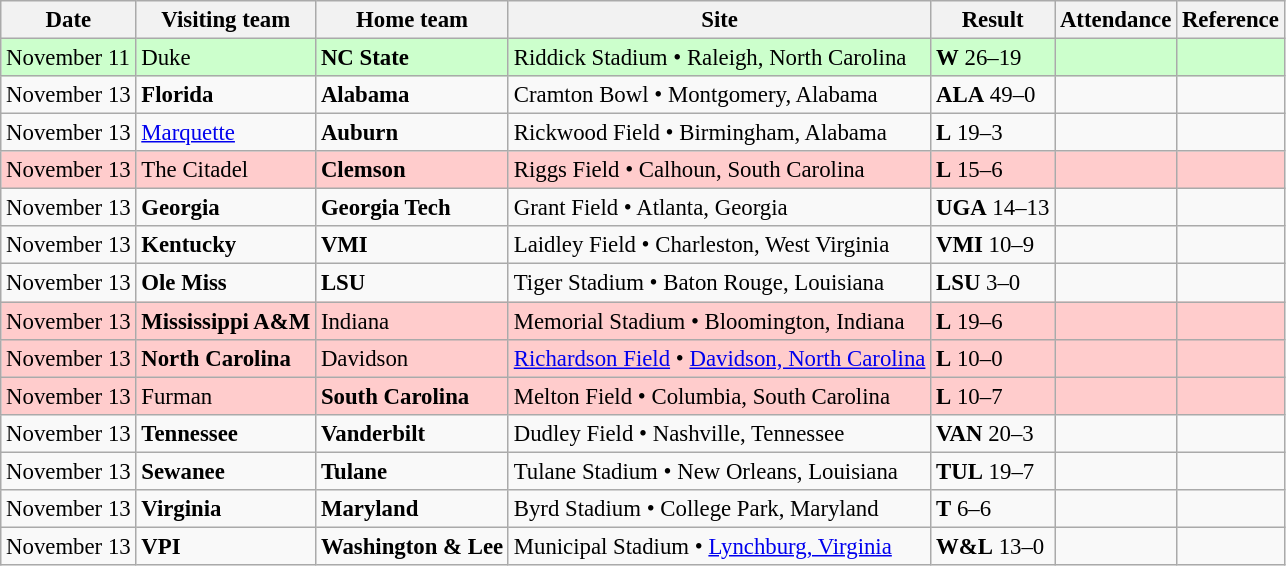<table class="wikitable" style="font-size:95%;">
<tr>
<th>Date</th>
<th>Visiting team</th>
<th>Home team</th>
<th>Site</th>
<th>Result</th>
<th>Attendance</th>
<th class="unsortable">Reference</th>
</tr>
<tr bgcolor=ccffcc>
<td>November 11</td>
<td>Duke</td>
<td><strong>NC State</strong></td>
<td>Riddick Stadium • Raleigh, North Carolina</td>
<td><strong>W</strong> 26–19</td>
<td></td>
<td></td>
</tr>
<tr bgcolor=>
<td>November 13</td>
<td><strong>Florida</strong></td>
<td><strong>Alabama</strong></td>
<td>Cramton Bowl • Montgomery, Alabama</td>
<td><strong>ALA</strong> 49–0</td>
<td></td>
<td></td>
</tr>
<tr bgcolor=>
<td>November 13</td>
<td><a href='#'>Marquette</a></td>
<td><strong>Auburn</strong></td>
<td>Rickwood Field • Birmingham, Alabama</td>
<td><strong>L</strong> 19–3</td>
<td></td>
<td></td>
</tr>
<tr bgcolor=ffcccc>
<td>November 13</td>
<td>The Citadel</td>
<td><strong>Clemson</strong></td>
<td>Riggs Field • Calhoun, South Carolina</td>
<td><strong>L</strong> 15–6</td>
<td></td>
<td></td>
</tr>
<tr bgcolor=>
<td>November 13</td>
<td><strong>Georgia</strong></td>
<td><strong>Georgia Tech</strong></td>
<td>Grant Field • Atlanta, Georgia</td>
<td><strong>UGA</strong> 14–13</td>
<td></td>
<td></td>
</tr>
<tr bgcolor=>
<td>November 13</td>
<td><strong>Kentucky</strong></td>
<td><strong>VMI</strong></td>
<td>Laidley Field • Charleston, West Virginia</td>
<td><strong>VMI</strong> 10–9</td>
<td></td>
<td></td>
</tr>
<tr bgcolor=>
<td>November 13</td>
<td><strong>Ole Miss</strong></td>
<td><strong>LSU</strong></td>
<td>Tiger Stadium • Baton Rouge, Louisiana</td>
<td><strong>LSU</strong> 3–0</td>
<td></td>
<td></td>
</tr>
<tr bgcolor=ffcccc>
<td>November 13</td>
<td><strong>Mississippi A&M</strong></td>
<td>Indiana</td>
<td>Memorial Stadium • Bloomington, Indiana</td>
<td><strong>L</strong> 19–6</td>
<td></td>
<td></td>
</tr>
<tr bgcolor=ffcccc>
<td>November 13</td>
<td><strong>North Carolina</strong></td>
<td>Davidson</td>
<td><a href='#'>Richardson Field</a> • <a href='#'>Davidson, North Carolina</a></td>
<td><strong>L</strong> 10–0</td>
<td></td>
<td></td>
</tr>
<tr bgcolor=ffcccc>
<td>November 13</td>
<td>Furman</td>
<td><strong>South Carolina</strong></td>
<td>Melton Field • Columbia, South Carolina</td>
<td><strong>L</strong> 10–7</td>
<td></td>
<td></td>
</tr>
<tr bgcolor=>
<td>November 13</td>
<td><strong>Tennessee</strong></td>
<td><strong>Vanderbilt</strong></td>
<td>Dudley Field • Nashville, Tennessee</td>
<td><strong>VAN</strong> 20–3</td>
<td></td>
<td></td>
</tr>
<tr bgcolor=>
<td>November 13</td>
<td><strong>Sewanee</strong></td>
<td><strong>Tulane</strong></td>
<td>Tulane Stadium • New Orleans, Louisiana</td>
<td><strong>TUL</strong> 19–7</td>
<td></td>
<td></td>
</tr>
<tr bgcolor=>
<td>November 13</td>
<td><strong>Virginia</strong></td>
<td><strong>Maryland</strong></td>
<td>Byrd Stadium • College Park, Maryland</td>
<td><strong>T</strong> 6–6</td>
<td></td>
<td></td>
</tr>
<tr bgcolor=>
<td>November 13</td>
<td><strong>VPI</strong></td>
<td><strong>Washington & Lee</strong></td>
<td>Municipal Stadium • <a href='#'>Lynchburg, Virginia</a></td>
<td><strong>W&L</strong> 13–0</td>
<td></td>
<td></td>
</tr>
</table>
